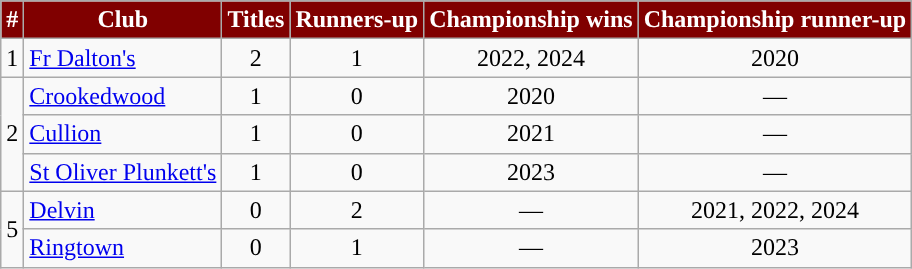<table class="wikitable sortable" style="text-align:center">
<tr>
<th style="background:maroon;color:white">#</th>
<th style="background:maroon;color:white">Club</th>
<th style="background:maroon;color:white">Titles</th>
<th style="background:maroon;color:white">Runners-up</th>
<th style="background:maroon;color:white">Championship wins</th>
<th style="background:maroon;color:white">Championship runner-up</th>
</tr>
<tr>
<td>1</td>
<td style="text-align:left"> <a href='#'>Fr Dalton's</a></td>
<td>2</td>
<td>1</td>
<td>2022, 2024</td>
<td>2020</td>
</tr>
<tr>
<td rowspan="3">2</td>
<td style="text-align:left"> <a href='#'>Crookedwood</a></td>
<td>1</td>
<td>0</td>
<td>2020</td>
<td>—</td>
</tr>
<tr>
<td style="text-align:left"> <a href='#'>Cullion</a></td>
<td>1</td>
<td>0</td>
<td>2021</td>
<td>—</td>
</tr>
<tr>
<td style="text-align:left"> <a href='#'>St Oliver Plunkett's</a></td>
<td>1</td>
<td>0</td>
<td>2023</td>
<td>—</td>
</tr>
<tr>
<td rowspan="2">5</td>
<td style="text-align:left"> <a href='#'>Delvin</a></td>
<td>0</td>
<td>2</td>
<td>—</td>
<td>2021, 2022, 2024</td>
</tr>
<tr>
<td style="text-align:left"> <a href='#'>Ringtown</a></td>
<td>0</td>
<td>1</td>
<td>—</td>
<td>2023</td>
</tr>
</table>
